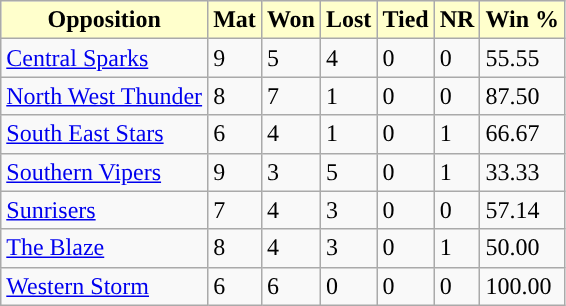<table class="wikitable sortable">
<tr>
<th style="background:#ffc;">Opposition</th>
<th style="background:#ffc;">Mat</th>
<th style="background:#ffc;">Won</th>
<th style="background:#ffc;">Lost</th>
<th style="background:#ffc;">Tied</th>
<th style="background:#ffc;">NR</th>
<th style="background:#ffc;">Win %</th>
</tr>
<tr>
<td><a href='#'>Central Sparks</a></td>
<td>9</td>
<td>5</td>
<td>4</td>
<td>0</td>
<td>0</td>
<td>55.55</td>
</tr>
<tr>
<td><a href='#'>North West Thunder</a></td>
<td>8</td>
<td>7</td>
<td>1</td>
<td>0</td>
<td>0</td>
<td>87.50</td>
</tr>
<tr>
<td><a href='#'>South East Stars</a></td>
<td>6</td>
<td>4</td>
<td>1</td>
<td>0</td>
<td>1</td>
<td>66.67</td>
</tr>
<tr>
<td><a href='#'>Southern Vipers</a></td>
<td>9</td>
<td>3</td>
<td>5</td>
<td>0</td>
<td>1</td>
<td>33.33</td>
</tr>
<tr>
<td><a href='#'>Sunrisers</a></td>
<td>7</td>
<td>4</td>
<td>3</td>
<td>0</td>
<td>0</td>
<td>57.14</td>
</tr>
<tr>
<td><a href='#'>The Blaze</a></td>
<td>8</td>
<td>4</td>
<td>3</td>
<td>0</td>
<td>1</td>
<td>50.00</td>
</tr>
<tr>
<td><a href='#'>Western Storm</a></td>
<td>6</td>
<td>6</td>
<td>0</td>
<td>0</td>
<td>0</td>
<td>100.00</td>
</tr>
</table>
